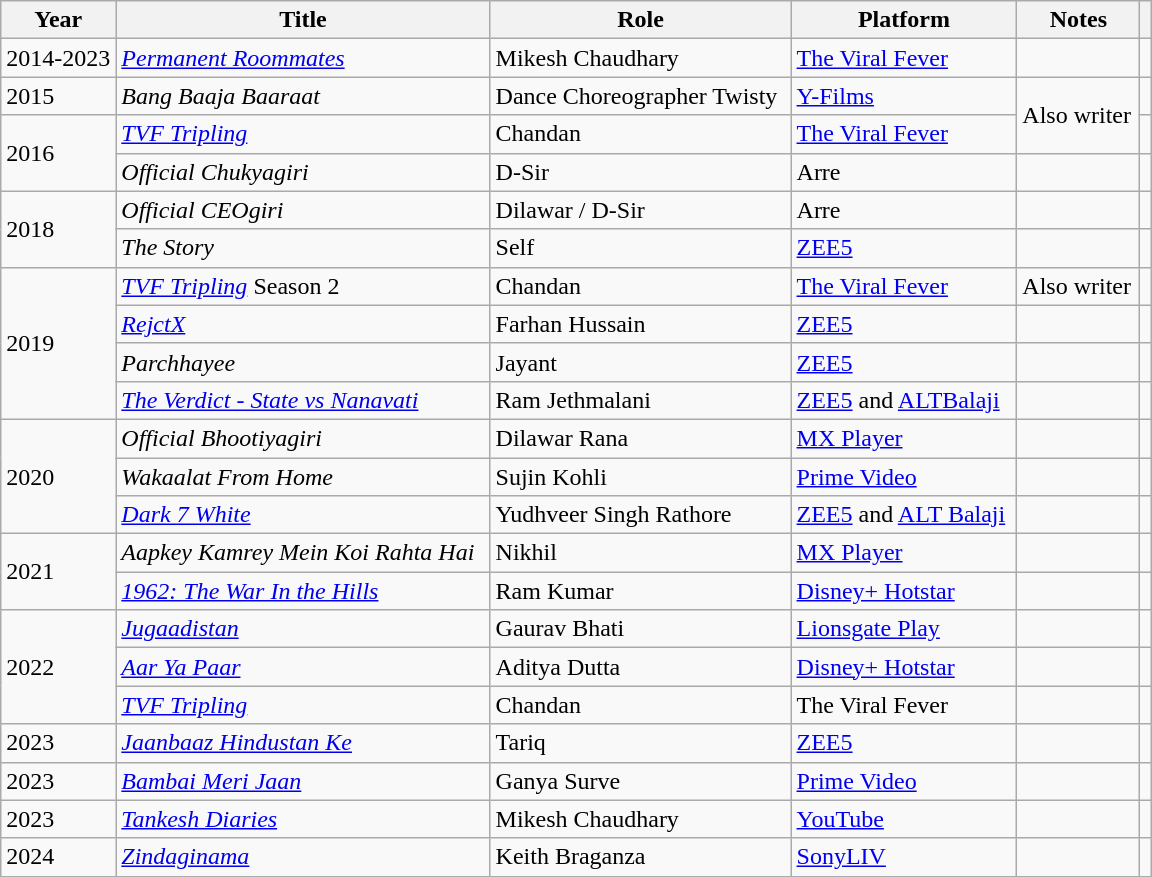<table class="wikitable plainrowheaders sortable">
<tr>
<th scope="col" width="10%">Year</th>
<th scope="col">Title</th>
<th scope="col">Role</th>
<th scope="col">Platform</th>
<th scope="col" class="unsortable">Notes</th>
<th scope="col" class="unsortable"></th>
</tr>
<tr>
<td>2014-2023</td>
<td><em><a href='#'>Permanent Roommates</a></em></td>
<td>Mikesh Chaudhary</td>
<td><a href='#'>The Viral Fever</a></td>
<td></td>
<td></td>
</tr>
<tr>
<td rowspan="1">2015</td>
<td><em>Bang Baaja Baaraat</em></td>
<td>Dance Choreographer Twisty</td>
<td><a href='#'>Y-Films</a></td>
<td rowspan="2">Also writer</td>
<td></td>
</tr>
<tr>
<td rowspan="2">2016</td>
<td><em><a href='#'>TVF Tripling</a></em></td>
<td>Chandan</td>
<td><a href='#'>The Viral Fever</a></td>
<td></td>
</tr>
<tr>
<td><em>Official Chukyagiri</em></td>
<td>D-Sir</td>
<td>Arre</td>
<td></td>
<td></td>
</tr>
<tr>
<td rowspan="2">2018</td>
<td><em>Official CEOgiri</em></td>
<td>Dilawar / D-Sir</td>
<td>Arre</td>
<td></td>
<td></td>
</tr>
<tr>
<td><em>The Story</em></td>
<td>Self</td>
<td><a href='#'>ZEE5</a></td>
<td></td>
<td></td>
</tr>
<tr>
<td rowspan="4">2019</td>
<td><em><a href='#'>TVF Tripling</a></em> Season 2</td>
<td>Chandan</td>
<td><a href='#'>The Viral Fever</a></td>
<td>Also writer</td>
<td></td>
</tr>
<tr>
<td><em><a href='#'>RejctX</a></em></td>
<td>Farhan Hussain</td>
<td><a href='#'>ZEE5</a></td>
<td></td>
<td></td>
</tr>
<tr>
<td><em>Parchhayee</em></td>
<td>Jayant</td>
<td><a href='#'>ZEE5</a></td>
<td></td>
<td></td>
</tr>
<tr>
<td><em><a href='#'>The Verdict - State vs Nanavati</a></em></td>
<td>Ram Jethmalani</td>
<td><a href='#'>ZEE5</a> and <a href='#'>ALTBalaji</a></td>
<td></td>
<td></td>
</tr>
<tr>
<td rowspan="3">2020</td>
<td><em>Official Bhootiyagiri</em></td>
<td>Dilawar Rana</td>
<td><a href='#'>MX Player</a></td>
<td></td>
<td></td>
</tr>
<tr>
<td><em>Wakaalat From Home</em></td>
<td>Sujin Kohli</td>
<td><a href='#'>Prime Video</a></td>
<td></td>
<td></td>
</tr>
<tr>
<td><em><a href='#'>Dark 7 White</a></em></td>
<td>Yudhveer Singh Rathore</td>
<td><a href='#'>ZEE5</a> and <a href='#'>ALT Balaji</a></td>
<td></td>
<td></td>
</tr>
<tr>
<td rowspan="2">2021</td>
<td><em>Aapkey Kamrey Mein Koi Rahta Hai</em></td>
<td>Nikhil</td>
<td><a href='#'>MX Player</a></td>
<td></td>
<td></td>
</tr>
<tr>
<td><a href='#'><em>1962: The War In the Hills</em></a></td>
<td>Ram Kumar</td>
<td><a href='#'>Disney+ Hotstar</a></td>
<td></td>
<td></td>
</tr>
<tr>
<td rowspan="3">2022</td>
<td><em><a href='#'>Jugaadistan</a></em></td>
<td>Gaurav Bhati</td>
<td><a href='#'>Lionsgate Play</a></td>
<td></td>
</tr>
<tr>
<td><em><a href='#'>Aar Ya Paar</a></em></td>
<td>Aditya Dutta</td>
<td><a href='#'>Disney+ Hotstar</a></td>
<td></td>
<td></td>
</tr>
<tr>
<td><em><a href='#'>TVF Tripling</a></em></td>
<td>Chandan</td>
<td>The Viral Fever</td>
<td></td>
<td></td>
</tr>
<tr>
<td>2023</td>
<td><em><a href='#'>Jaanbaaz Hindustan Ke</a></em></td>
<td>Tariq</td>
<td><a href='#'>ZEE5</a></td>
<td></td>
<td></td>
</tr>
<tr>
<td>2023</td>
<td><em><a href='#'>Bambai Meri Jaan</a></em></td>
<td>Ganya Surve</td>
<td><a href='#'>Prime Video</a></td>
<td></td>
<td></td>
</tr>
<tr>
<td>2023</td>
<td><em><a href='#'>Tankesh Diaries</a></em></td>
<td>Mikesh Chaudhary</td>
<td><a href='#'>YouTube</a></td>
<td></td>
<td></td>
</tr>
<tr>
<td>2024</td>
<td><em><a href='#'>Zindaginama</a></em></td>
<td>Keith Braganza</td>
<td><a href='#'>SonyLIV</a></td>
<td></td>
<td></td>
</tr>
</table>
